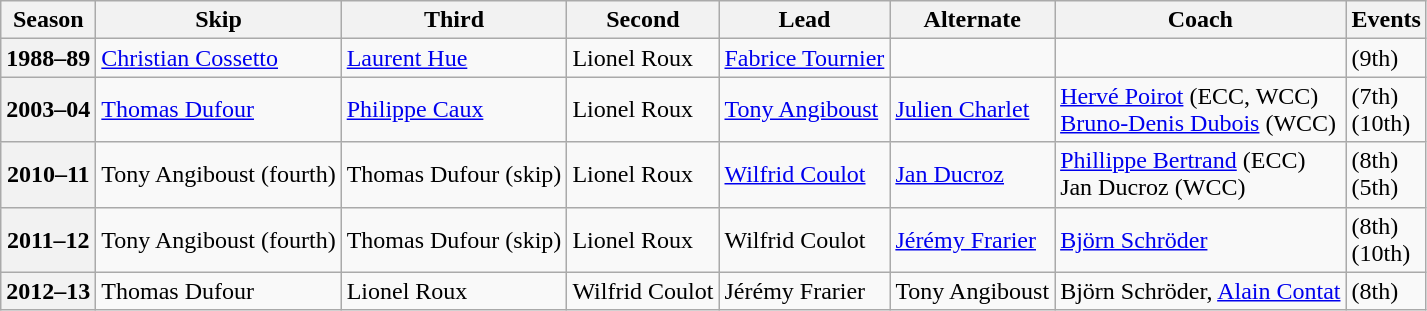<table class="wikitable">
<tr>
<th scope="col">Season</th>
<th scope="col">Skip</th>
<th scope="col">Third</th>
<th scope="col">Second</th>
<th scope="col">Lead</th>
<th scope="col">Alternate</th>
<th scope="col">Coach</th>
<th scope="col">Events</th>
</tr>
<tr>
<th scope="row">1988–89</th>
<td><a href='#'>Christian Cossetto</a></td>
<td><a href='#'>Laurent Hue</a></td>
<td>Lionel Roux</td>
<td><a href='#'>Fabrice Tournier</a></td>
<td></td>
<td></td>
<td> (9th)</td>
</tr>
<tr>
<th scope="row">2003–04</th>
<td><a href='#'>Thomas Dufour</a></td>
<td><a href='#'>Philippe Caux</a></td>
<td>Lionel Roux</td>
<td><a href='#'>Tony Angiboust</a></td>
<td><a href='#'>Julien Charlet</a></td>
<td><a href='#'>Hervé Poirot</a> (ECC, WCC)<br><a href='#'>Bruno-Denis Dubois</a> (WCC)</td>
<td> (7th)<br> (10th)</td>
</tr>
<tr>
<th scope="row">2010–11</th>
<td>Tony Angiboust (fourth)</td>
<td>Thomas Dufour (skip)</td>
<td>Lionel Roux</td>
<td><a href='#'>Wilfrid Coulot</a></td>
<td><a href='#'>Jan Ducroz</a></td>
<td><a href='#'>Phillippe Bertrand</a> (ECC)<br>Jan Ducroz (WCC)</td>
<td> (8th)<br> (5th)</td>
</tr>
<tr>
<th scope="row">2011–12</th>
<td>Tony Angiboust (fourth)</td>
<td>Thomas Dufour (skip)</td>
<td>Lionel Roux</td>
<td>Wilfrid Coulot</td>
<td><a href='#'>Jérémy Frarier</a></td>
<td><a href='#'>Björn Schröder</a></td>
<td> (8th)<br> (10th)</td>
</tr>
<tr>
<th scope="row">2012–13</th>
<td>Thomas Dufour</td>
<td>Lionel Roux</td>
<td>Wilfrid Coulot</td>
<td>Jérémy Frarier</td>
<td>Tony Angiboust</td>
<td>Björn Schröder, <a href='#'>Alain Contat</a></td>
<td> (8th)</td>
</tr>
</table>
